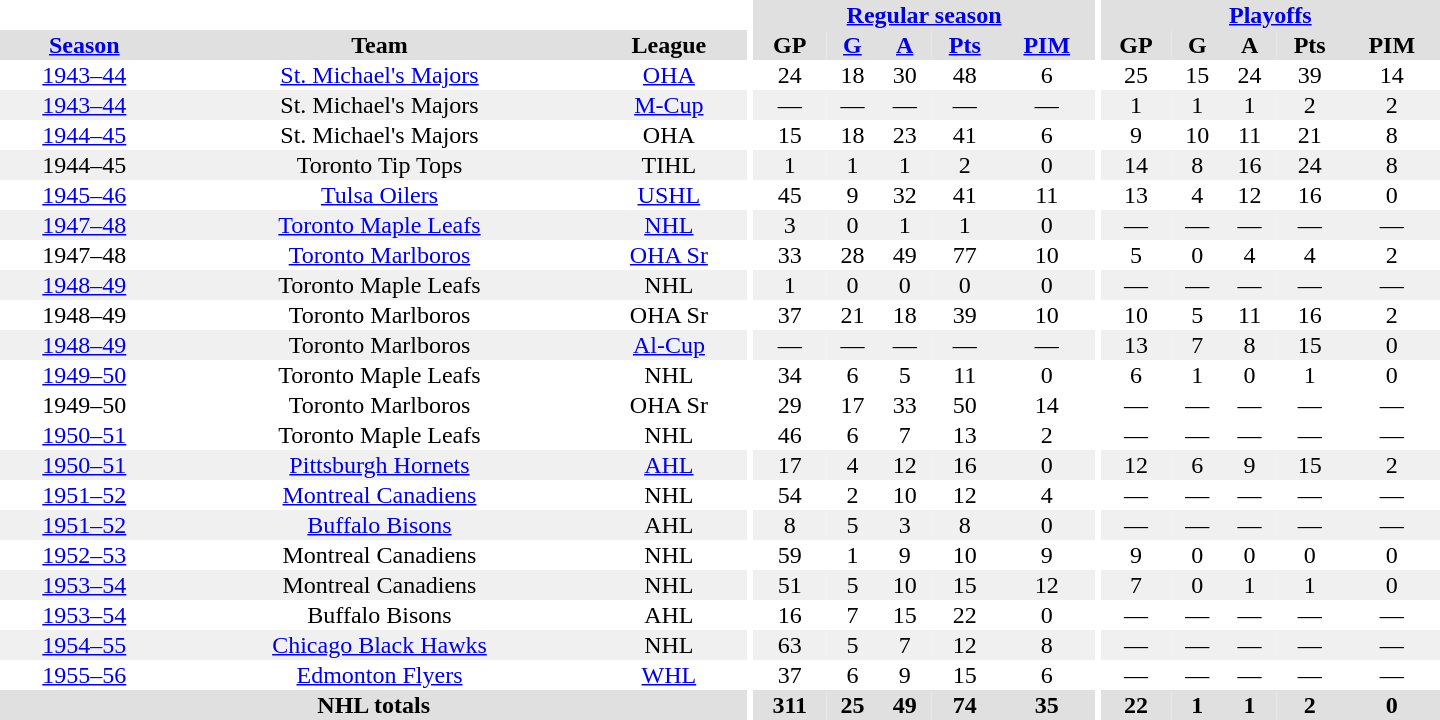<table border="0" cellpadding="1" cellspacing="0" style="text-align:center; width:60em">
<tr bgcolor="#e0e0e0">
<th colspan="3" bgcolor="#ffffff"></th>
<th rowspan="100" bgcolor="#ffffff"></th>
<th colspan="5"><a href='#'>Regular season</a></th>
<th rowspan="100" bgcolor="#ffffff"></th>
<th colspan="5"><a href='#'>Playoffs</a></th>
</tr>
<tr bgcolor="#e0e0e0">
<th><a href='#'>Season</a></th>
<th>Team</th>
<th>League</th>
<th>GP</th>
<th><a href='#'>G</a></th>
<th><a href='#'>A</a></th>
<th><a href='#'>Pts</a></th>
<th><a href='#'>PIM</a></th>
<th>GP</th>
<th>G</th>
<th>A</th>
<th>Pts</th>
<th>PIM</th>
</tr>
<tr>
<td><a href='#'>1943–44</a></td>
<td><a href='#'>St. Michael's Majors</a></td>
<td><a href='#'>OHA</a></td>
<td>24</td>
<td>18</td>
<td>30</td>
<td>48</td>
<td>6</td>
<td>25</td>
<td>15</td>
<td>24</td>
<td>39</td>
<td>14</td>
</tr>
<tr bgcolor="#f0f0f0">
<td><a href='#'>1943–44</a></td>
<td>St. Michael's Majors</td>
<td><a href='#'>M-Cup</a></td>
<td>—</td>
<td>—</td>
<td>—</td>
<td>—</td>
<td>—</td>
<td>1</td>
<td>1</td>
<td>1</td>
<td>2</td>
<td>2</td>
</tr>
<tr>
<td><a href='#'>1944–45</a></td>
<td>St. Michael's Majors</td>
<td>OHA</td>
<td>15</td>
<td>18</td>
<td>23</td>
<td>41</td>
<td>6</td>
<td>9</td>
<td>10</td>
<td>11</td>
<td>21</td>
<td>8</td>
</tr>
<tr bgcolor="#f0f0f0">
<td>1944–45</td>
<td>Toronto Tip Tops</td>
<td>TIHL</td>
<td>1</td>
<td>1</td>
<td>1</td>
<td>2</td>
<td>0</td>
<td>14</td>
<td>8</td>
<td>16</td>
<td>24</td>
<td>8</td>
</tr>
<tr>
<td><a href='#'>1945–46</a></td>
<td><a href='#'>Tulsa Oilers</a></td>
<td><a href='#'>USHL</a></td>
<td>45</td>
<td>9</td>
<td>32</td>
<td>41</td>
<td>11</td>
<td>13</td>
<td>4</td>
<td>12</td>
<td>16</td>
<td>0</td>
</tr>
<tr bgcolor="#f0f0f0">
<td><a href='#'>1947–48</a></td>
<td><a href='#'>Toronto Maple Leafs</a></td>
<td><a href='#'>NHL</a></td>
<td>3</td>
<td>0</td>
<td>1</td>
<td>1</td>
<td>0</td>
<td>—</td>
<td>—</td>
<td>—</td>
<td>—</td>
<td>—</td>
</tr>
<tr>
<td>1947–48</td>
<td><a href='#'>Toronto Marlboros</a></td>
<td><a href='#'>OHA Sr</a></td>
<td>33</td>
<td>28</td>
<td>49</td>
<td>77</td>
<td>10</td>
<td>5</td>
<td>0</td>
<td>4</td>
<td>4</td>
<td>2</td>
</tr>
<tr bgcolor="#f0f0f0">
<td><a href='#'>1948–49</a></td>
<td>Toronto Maple Leafs</td>
<td>NHL</td>
<td>1</td>
<td>0</td>
<td>0</td>
<td>0</td>
<td>0</td>
<td>—</td>
<td>—</td>
<td>—</td>
<td>—</td>
<td>—</td>
</tr>
<tr>
<td>1948–49</td>
<td>Toronto Marlboros</td>
<td>OHA Sr</td>
<td>37</td>
<td>21</td>
<td>18</td>
<td>39</td>
<td>10</td>
<td>10</td>
<td>5</td>
<td>11</td>
<td>16</td>
<td>2</td>
</tr>
<tr bgcolor="#f0f0f0">
<td><a href='#'>1948–49</a></td>
<td>Toronto Marlboros</td>
<td><a href='#'>Al-Cup</a></td>
<td>—</td>
<td>—</td>
<td>—</td>
<td>—</td>
<td>—</td>
<td>13</td>
<td>7</td>
<td>8</td>
<td>15</td>
<td>0</td>
</tr>
<tr>
<td><a href='#'>1949–50</a></td>
<td>Toronto Maple Leafs</td>
<td>NHL</td>
<td>34</td>
<td>6</td>
<td>5</td>
<td>11</td>
<td>0</td>
<td>6</td>
<td>1</td>
<td>0</td>
<td>1</td>
<td>0</td>
</tr>
<tr>
<td>1949–50</td>
<td>Toronto Marlboros</td>
<td>OHA Sr</td>
<td>29</td>
<td>17</td>
<td>33</td>
<td>50</td>
<td>14</td>
<td>—</td>
<td>—</td>
<td>—</td>
<td>—</td>
<td>—</td>
</tr>
<tr>
<td><a href='#'>1950–51</a></td>
<td>Toronto Maple Leafs</td>
<td>NHL</td>
<td>46</td>
<td>6</td>
<td>7</td>
<td>13</td>
<td>2</td>
<td>—</td>
<td>—</td>
<td>—</td>
<td>—</td>
<td>—</td>
</tr>
<tr bgcolor="#f0f0f0">
<td><a href='#'>1950–51</a></td>
<td><a href='#'>Pittsburgh Hornets</a></td>
<td><a href='#'>AHL</a></td>
<td>17</td>
<td>4</td>
<td>12</td>
<td>16</td>
<td>0</td>
<td>12</td>
<td>6</td>
<td>9</td>
<td>15</td>
<td>2</td>
</tr>
<tr>
<td><a href='#'>1951–52</a></td>
<td><a href='#'>Montreal Canadiens</a></td>
<td>NHL</td>
<td>54</td>
<td>2</td>
<td>10</td>
<td>12</td>
<td>4</td>
<td>—</td>
<td>—</td>
<td>—</td>
<td>—</td>
<td>—</td>
</tr>
<tr bgcolor="#f0f0f0">
<td><a href='#'>1951–52</a></td>
<td><a href='#'>Buffalo Bisons</a></td>
<td>AHL</td>
<td>8</td>
<td>5</td>
<td>3</td>
<td>8</td>
<td>0</td>
<td>—</td>
<td>—</td>
<td>—</td>
<td>—</td>
<td>—</td>
</tr>
<tr>
<td><a href='#'>1952–53</a></td>
<td>Montreal Canadiens</td>
<td>NHL</td>
<td>59</td>
<td>1</td>
<td>9</td>
<td>10</td>
<td>9</td>
<td>9</td>
<td>0</td>
<td>0</td>
<td>0</td>
<td>0</td>
</tr>
<tr bgcolor="#f0f0f0">
<td><a href='#'>1953–54</a></td>
<td>Montreal Canadiens</td>
<td>NHL</td>
<td>51</td>
<td>5</td>
<td>10</td>
<td>15</td>
<td>12</td>
<td>7</td>
<td>0</td>
<td>1</td>
<td>1</td>
<td>0</td>
</tr>
<tr>
<td><a href='#'>1953–54</a></td>
<td>Buffalo Bisons</td>
<td>AHL</td>
<td>16</td>
<td>7</td>
<td>15</td>
<td>22</td>
<td>0</td>
<td>—</td>
<td>—</td>
<td>—</td>
<td>—</td>
<td>—</td>
</tr>
<tr bgcolor="#f0f0f0">
<td><a href='#'>1954–55</a></td>
<td><a href='#'>Chicago Black Hawks</a></td>
<td>NHL</td>
<td>63</td>
<td>5</td>
<td>7</td>
<td>12</td>
<td>8</td>
<td>—</td>
<td>—</td>
<td>—</td>
<td>—</td>
<td>—</td>
</tr>
<tr>
<td><a href='#'>1955–56</a></td>
<td><a href='#'>Edmonton Flyers</a></td>
<td><a href='#'>WHL</a></td>
<td>37</td>
<td>6</td>
<td>9</td>
<td>15</td>
<td>6</td>
<td>—</td>
<td>—</td>
<td>—</td>
<td>—</td>
<td>—</td>
</tr>
<tr bgcolor="#e0e0e0">
<th colspan="3">NHL totals</th>
<th>311</th>
<th>25</th>
<th>49</th>
<th>74</th>
<th>35</th>
<th>22</th>
<th>1</th>
<th>1</th>
<th>2</th>
<th>0</th>
</tr>
</table>
